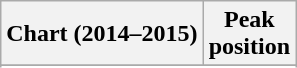<table class="wikitable plainrowheaders sortable" style="text-align:center;">
<tr>
<th scope="col">Chart (2014–2015)</th>
<th scope="col">Peak<br>position</th>
</tr>
<tr>
</tr>
<tr>
</tr>
<tr>
</tr>
</table>
